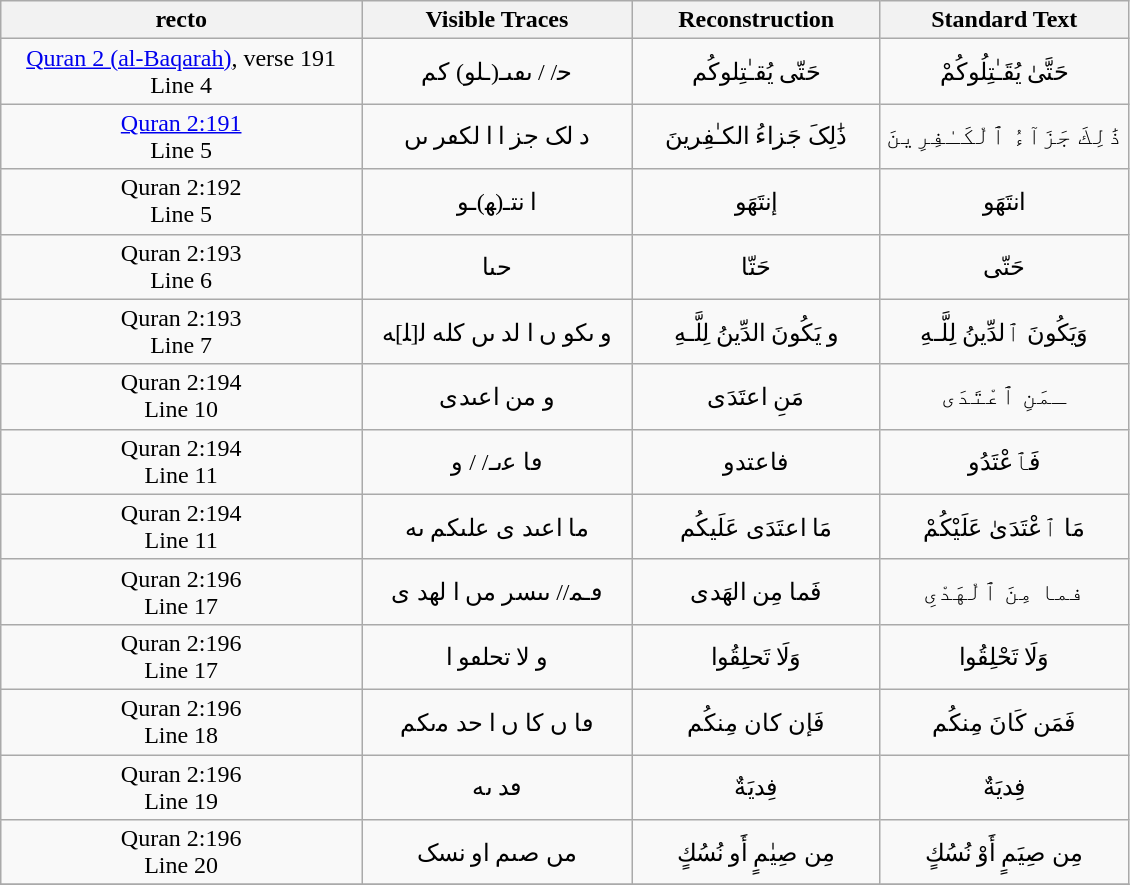<table class="wikitable" style="text-align:center;">
<tr>
<th scope="col" width="32%">recto </th>
<th scope="col" width="24%">Visible Traces</th>
<th scope="col" width="22%">Reconstruction</th>
<th scope="col" width="22%">Standard Text</th>
</tr>
<tr>
<td><a href='#'>Quran 2 (al-Baqarah)</a>, verse 191 <br><span>Line 4</span></td>
<td>ﺣ/ / ٮٯٮـ(ـلو) کم</td>
<td>حَتّی يُقـٰتِلوکُم</td>
<td>حَتَّىٰ يُقَـٰتِلُوكُمْ </td>
</tr>
<tr>
<td><a href='#'>Quran 2:191</a> <br><span>Line 5</span></td>
<td>د لک جز ا ا لکڡر ٮں</td>
<td>ذَٰلِکَ جَزاءُ الکـٰفِرينَ</td>
<td>ذَٰلِكَ جَزَآءُ ٱلْكَـٰفِرِينَ</td>
</tr>
<tr>
<td>Quran 2:192 <br><span>Line 5</span></td>
<td>ا نتـ(ﻬ)ـﻮ</td>
<td>إنتَهَو</td>
<td>انتَهَو</td>
</tr>
<tr>
<td>Quran 2:193 <br><span>Line 6</span></td>
<td>حٮا</td>
<td>حَتّا</td>
<td>حَتّی</td>
</tr>
<tr>
<td>Quran 2:193 <br><span>Line 7</span></td>
<td>و ٮکو ں ا لد ٮں کله ﻟ[ﻠ]ﻪ</td>
<td>و يَكُونَ الدِّينُ  لِلَّـهِ</td>
<td>وَيَكُونَ ٱلدِّينُ لِلَّـهِ</td>
</tr>
<tr>
<td>Quran 2:194 <br><span>Line 10</span></td>
<td>و من اعٮدی</td>
<td> مَنِ اعتَدَی</td>
<td>ـمَنِ ٱعْتَدَى</td>
</tr>
<tr>
<td>Quran 2:194 <br><span>Line 11</span></td>
<td>ڡا ﻋٮـ/ / و</td>
<td>فاعتدو</td>
<td>فَٱعْتَدُو</td>
</tr>
<tr>
<td>Quran 2:194 <br><span>Line 11</span></td>
<td>ما اعٮد ی علٮكم ٮه</td>
<td>مَا اعتَدَی عَلَيكُم </td>
<td>مَا ٱعْتَدَىٰ عَلَيْكُمْ</td>
</tr>
<tr>
<td>Quran 2:196 <br><span>Line 17</span></td>
<td>ڡـﻤ// ٮٮسر مں ا لهد ی</td>
<td>فَما  مِن الهَدی</td>
<td>فما  مِنَ ٱلْهَدْىِ</td>
</tr>
<tr>
<td>Quran 2:196 <br><span>Line 17</span></td>
<td>و لا تحلٯو ا</td>
<td>وَلَا تَحلِقُوا</td>
<td>وَلَا تَحْلِقُوا </td>
</tr>
<tr>
<td>Quran 2:196 <br><span>Line 18</span></td>
<td>ڡا ﮞ كا ﮞ ا حد ﻣٮكم</td>
<td>فَإن كان  مِنكُم</td>
<td>فَمَن كَانَ مِنكُم</td>
</tr>
<tr>
<td>Quran 2:196 <br><span>Line 19</span></td>
<td>ڡد ٮه</td>
<td>فِديَةٌ</td>
<td>فِديَةٌ</td>
</tr>
<tr>
<td>Quran 2:196 <br><span>Line 20</span></td>
<td>مں صٮم او نسک</td>
<td>مِن صِيٰمٍ أَو نُسُكٍ</td>
<td>مِن صِيَمٍ  أَوْ نُسُكٍ</td>
</tr>
<tr>
</tr>
</table>
